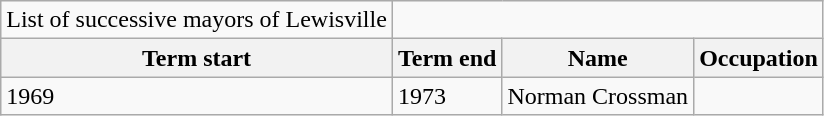<table class="wikitable">
<tr>
<td>List of successive mayors of Lewisville</td>
</tr>
<tr>
<th>Term start</th>
<th>Term end</th>
<th>Name</th>
<th>Occupation</th>
</tr>
<tr>
<td>1969</td>
<td>1973</td>
<td>Norman Crossman</td>
<td></td>
</tr>
</table>
